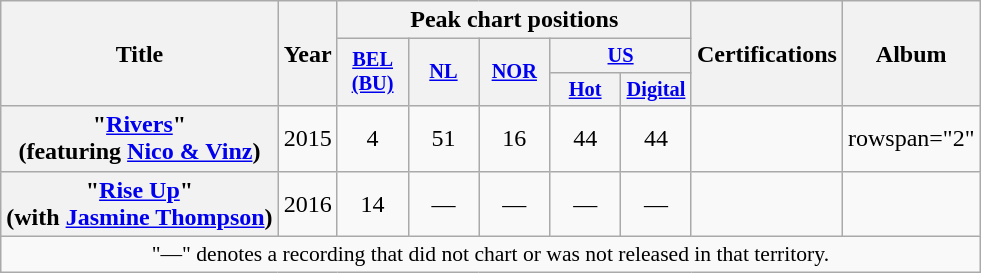<table class="wikitable plainrowheaders" style="text-align:center;">
<tr>
<th rowspan="3" scope="col">Title</th>
<th rowspan="3" scope="col">Year</th>
<th colspan="5" scope="col">Peak chart positions</th>
<th rowspan="3" scope="col">Certifications</th>
<th rowspan="3">Album</th>
</tr>
<tr>
<th rowspan="2" scope="col" style="width:3em;font-size:85%;"><a href='#'>BEL</a><br><a href='#'>(BU)</a><br></th>
<th rowspan="2" scope="col" style="width:3em;font-size:85%;"><a href='#'>NL</a><br></th>
<th rowspan="2" scope="col" style="width:3em;font-size:85%;"><a href='#'>NOR</a><br></th>
<th colspan="2" scope="col" style="width:3em;font-size:85%;"><a href='#'>US</a></th>
</tr>
<tr>
<th style="width:3em;font-size:85%;"><a href='#'>Hot</a><br></th>
<th style="width:3em;font-size:85%;"><a href='#'>Digital</a><br></th>
</tr>
<tr>
<th scope="row">"<a href='#'>Rivers</a>"<br><span>(featuring <a href='#'>Nico & Vinz</a>)</span></th>
<td>2015</td>
<td>4</td>
<td>51</td>
<td>16</td>
<td>44</td>
<td>44</td>
<td></td>
<td>rowspan="2" </td>
</tr>
<tr>
<th scope="row">"<a href='#'>Rise Up</a>"<br><span>(with <a href='#'>Jasmine Thompson</a>)</span></th>
<td>2016</td>
<td>14</td>
<td>—</td>
<td>—</td>
<td>—</td>
<td>—</td>
<td></td>
</tr>
<tr>
<td colspan="9" style="font-size:90%">"—" denotes a recording that did not chart or was not released in that territory.</td>
</tr>
</table>
